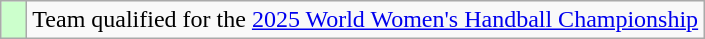<table class="wikitable" style="text-align: left;">
<tr>
<td width=10px bgcolor=#ccffcc></td>
<td>Team qualified for the <a href='#'>2025 World Women's Handball Championship</a></td>
</tr>
</table>
